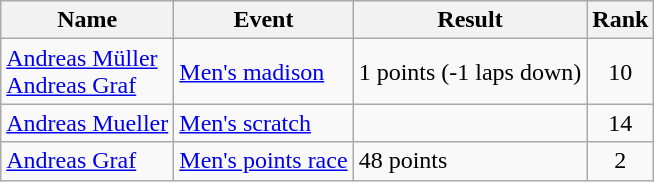<table class="wikitable sortable">
<tr>
<th>Name</th>
<th>Event</th>
<th>Result</th>
<th>Rank</th>
</tr>
<tr>
<td><a href='#'>Andreas Müller</a><br><a href='#'>Andreas Graf</a></td>
<td><a href='#'>Men's madison</a></td>
<td>1 points (-1 laps down)</td>
<td align=center>10</td>
</tr>
<tr>
<td><a href='#'>Andreas Mueller</a></td>
<td><a href='#'>Men's scratch</a></td>
<td></td>
<td align=center>14</td>
</tr>
<tr>
<td><a href='#'>Andreas Graf</a></td>
<td><a href='#'>Men's points race</a></td>
<td>48 points</td>
<td align=center>2</td>
</tr>
</table>
